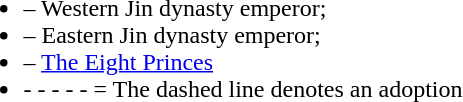<table style="margin-left: auto; margin-right: auto;">
<tr>
<td align="left"><br><ul><li> – Western Jin dynasty emperor;</li><li> – Eastern Jin dynasty emperor;</li><li> – <a href='#'>The Eight Princes</a></li><li>- - - - - = The dashed line denotes an adoption</li></ul></td>
<td></td>
</tr>
</table>
